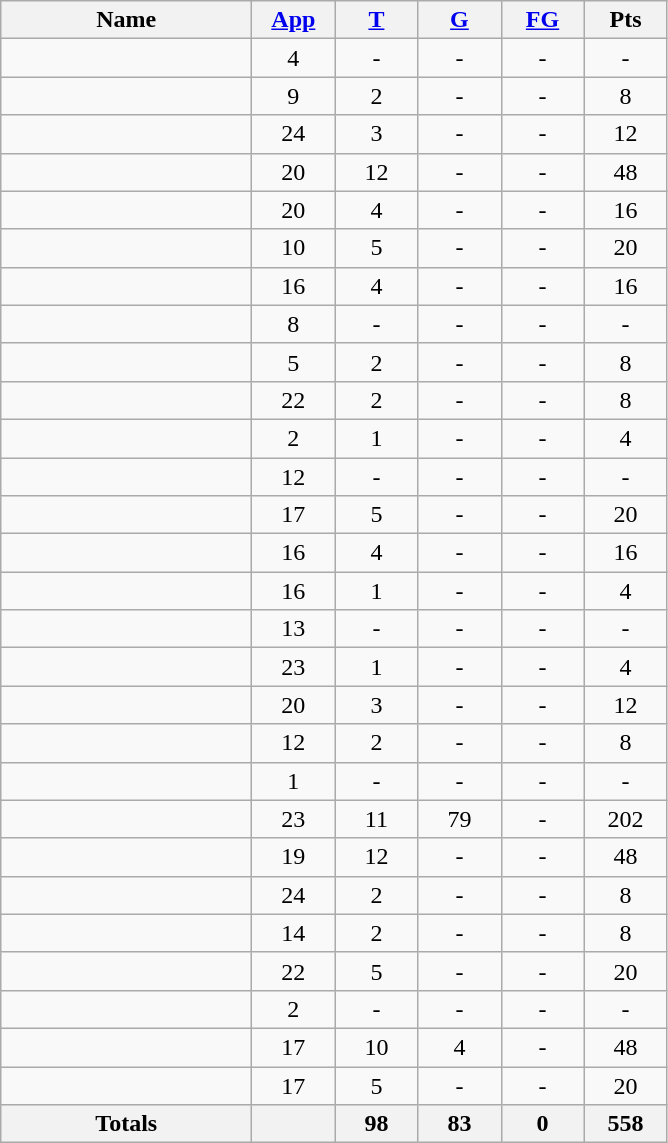<table class="wikitable sortable" style="text-align: center;">
<tr>
<th style="width:10em">Name</th>
<th style="width:3em"><a href='#'>App</a></th>
<th style="width:3em"><a href='#'>T</a></th>
<th style="width:3em"><a href='#'>G</a></th>
<th style="width:3em"><a href='#'>FG</a></th>
<th style="width:3em">Pts</th>
</tr>
<tr>
<td style="text-align:left;"></td>
<td>4</td>
<td>-</td>
<td>-</td>
<td>-</td>
<td>-</td>
</tr>
<tr>
<td style="text-align:left;"></td>
<td>9</td>
<td>2</td>
<td>-</td>
<td>-</td>
<td>8</td>
</tr>
<tr>
<td style="text-align:left;"></td>
<td>24</td>
<td>3</td>
<td>-</td>
<td>-</td>
<td>12</td>
</tr>
<tr>
<td style="text-align:left;"></td>
<td>20</td>
<td>12</td>
<td>-</td>
<td>-</td>
<td>48</td>
</tr>
<tr>
<td style="text-align:left;"></td>
<td>20</td>
<td>4</td>
<td>-</td>
<td>-</td>
<td>16</td>
</tr>
<tr>
<td style="text-align:left;"></td>
<td>10</td>
<td>5</td>
<td>-</td>
<td>-</td>
<td>20</td>
</tr>
<tr>
<td style="text-align:left;"></td>
<td>16</td>
<td>4</td>
<td>-</td>
<td>-</td>
<td>16</td>
</tr>
<tr>
<td style="text-align:left;"></td>
<td>8</td>
<td>-</td>
<td>-</td>
<td>-</td>
<td>-</td>
</tr>
<tr>
<td style="text-align:left;"></td>
<td>5</td>
<td>2</td>
<td>-</td>
<td>-</td>
<td>8</td>
</tr>
<tr>
<td style="text-align:left;"></td>
<td>22</td>
<td>2</td>
<td>-</td>
<td>-</td>
<td>8</td>
</tr>
<tr>
<td style="text-align:left;"></td>
<td>2</td>
<td>1</td>
<td>-</td>
<td>-</td>
<td>4</td>
</tr>
<tr>
<td style="text-align:left;"></td>
<td>12</td>
<td>-</td>
<td>-</td>
<td>-</td>
<td>-</td>
</tr>
<tr>
<td style="text-align:left;"></td>
<td>17</td>
<td>5</td>
<td>-</td>
<td>-</td>
<td>20</td>
</tr>
<tr>
<td style="text-align:left;"></td>
<td>16</td>
<td>4</td>
<td>-</td>
<td>-</td>
<td>16</td>
</tr>
<tr>
<td style="text-align:left;"></td>
<td>16</td>
<td>1</td>
<td>-</td>
<td>-</td>
<td>4</td>
</tr>
<tr>
<td style="text-align:left;"></td>
<td>13</td>
<td>-</td>
<td>-</td>
<td>-</td>
<td>-</td>
</tr>
<tr>
<td style="text-align:left;"></td>
<td>23</td>
<td>1</td>
<td>-</td>
<td>-</td>
<td>4</td>
</tr>
<tr>
<td style="text-align:left;"></td>
<td>20</td>
<td>3</td>
<td>-</td>
<td>-</td>
<td>12</td>
</tr>
<tr>
<td style="text-align:left;"></td>
<td>12</td>
<td>2</td>
<td>-</td>
<td>-</td>
<td>8</td>
</tr>
<tr>
<td style="text-align:left;"></td>
<td>1</td>
<td>-</td>
<td>-</td>
<td>-</td>
<td>-</td>
</tr>
<tr>
<td style="text-align:left;"></td>
<td>23</td>
<td>11</td>
<td>79</td>
<td>-</td>
<td>202</td>
</tr>
<tr>
<td style="text-align:left;"></td>
<td>19</td>
<td>12</td>
<td>-</td>
<td>-</td>
<td>48</td>
</tr>
<tr>
<td style="text-align:left;"></td>
<td>24</td>
<td>2</td>
<td>-</td>
<td>-</td>
<td>8</td>
</tr>
<tr>
<td style="text-align:left;"></td>
<td>14</td>
<td>2</td>
<td>-</td>
<td>-</td>
<td>8</td>
</tr>
<tr>
<td style="text-align:left;"></td>
<td>22</td>
<td>5</td>
<td>-</td>
<td>-</td>
<td>20</td>
</tr>
<tr>
<td style="text-align:left;"></td>
<td>2</td>
<td>-</td>
<td>-</td>
<td>-</td>
<td>-</td>
</tr>
<tr>
<td style="text-align:left;"></td>
<td>17</td>
<td>10</td>
<td>4</td>
<td>-</td>
<td>48</td>
</tr>
<tr>
<td style="text-align:left;"></td>
<td>17</td>
<td>5</td>
<td>-</td>
<td>-</td>
<td>20</td>
</tr>
<tr class="sortbottom">
<th>Totals</th>
<th></th>
<th>98</th>
<th>83</th>
<th>0</th>
<th>558</th>
</tr>
</table>
